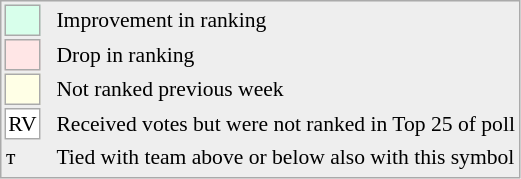<table align=left style="font-size:90%; border:1px solid #aaaaaa; white-space:nowrap; background:#eeeeee;">
<tr>
<td style="background:#d8ffeb; width:20px; border:1px solid #aaaaaa;"> </td>
<td rowspan=5> </td>
<td>Improvement in ranking</td>
</tr>
<tr>
<td style="background:#ffe6e6; width:20px; border:1px solid #aaaaaa;"> </td>
<td>Drop in ranking</td>
</tr>
<tr>
<td style="background:#ffffe6; width:20px; border:1px solid #aaaaaa;"> </td>
<td>Not ranked previous week</td>
</tr>
<tr>
<td align=center style="width:20px; border:1px solid #aaaaaa; background:white;">RV</td>
<td>Received votes but were not ranked in Top 25 of poll</td>
</tr>
<tr>
<td>т</td>
<td>Tied with team above or below also with this symbol</td>
</tr>
<tr>
</tr>
</table>
